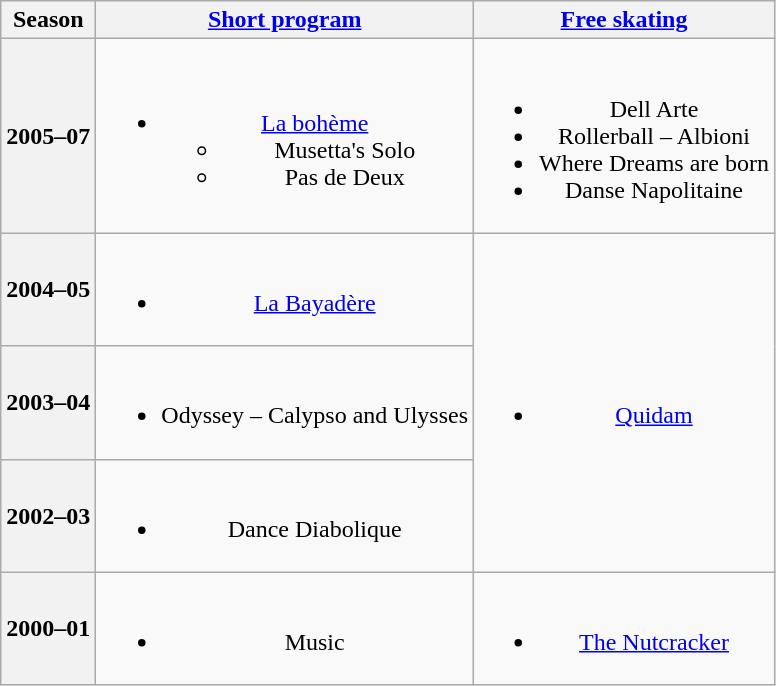<table class=wikitable style=text-align:center>
<tr>
<th>Season</th>
<th><a href='#'>Short program</a></th>
<th><a href='#'>Free skating</a></th>
</tr>
<tr>
<th>2005–07 <br> </th>
<td><br><ul><li><a href='#'>La bohème</a> <br><ul><li>Musetta's Solo</li><li>Pas de Deux</li></ul></li></ul></td>
<td><br><ul><li>Dell Arte <br></li><li>Rollerball – Albioni</li><li>Where Dreams are born <br></li><li>Danse Napolitaine <br></li></ul></td>
</tr>
<tr>
<th>2004–05 <br> </th>
<td><br><ul><li><a href='#'>La Bayadère</a> <br></li></ul></td>
<td rowspan=3><br><ul><li><a href='#'>Quidam</a> <br></li></ul></td>
</tr>
<tr>
<th>2003–04 <br> </th>
<td><br><ul><li>Odyssey – Calypso and Ulysses <br></li></ul></td>
</tr>
<tr>
<th>2002–03 <br> </th>
<td><br><ul><li>Dance Diabolique <br></li></ul></td>
</tr>
<tr>
<th>2000–01 <br> </th>
<td><br><ul><li>Music <br></li></ul></td>
<td><br><ul><li><a href='#'>The Nutcracker</a> <br></li></ul></td>
</tr>
</table>
